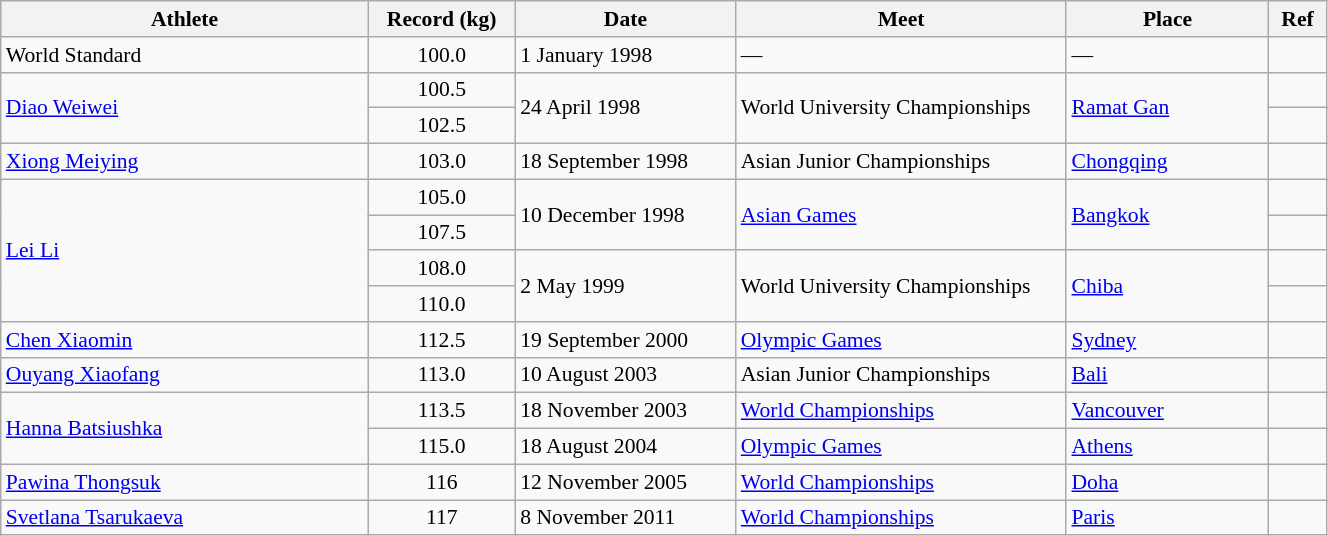<table class="wikitable" style="font-size:90%; width: 70%;">
<tr>
<th width=20%>Athlete</th>
<th width=8%>Record (kg)</th>
<th width=12%>Date</th>
<th width=18%>Meet</th>
<th width=11%>Place</th>
<th width=3%>Ref</th>
</tr>
<tr>
<td>World Standard</td>
<td align="center">100.0</td>
<td>1 January 1998</td>
<td>—</td>
<td>—</td>
<td></td>
</tr>
<tr>
<td rowspan=2> <a href='#'>Diao Weiwei</a></td>
<td align="center">100.5</td>
<td rowspan=2>24 April 1998</td>
<td rowspan=2>World University Championships</td>
<td rowspan=2><a href='#'>Ramat Gan</a></td>
<td></td>
</tr>
<tr>
<td align="center">102.5</td>
<td></td>
</tr>
<tr>
<td> <a href='#'>Xiong Meiying</a></td>
<td align="center">103.0</td>
<td>18 September 1998</td>
<td>Asian Junior Championships</td>
<td><a href='#'>Chongqing</a></td>
<td></td>
</tr>
<tr>
<td rowspan=4> <a href='#'>Lei Li</a></td>
<td align="center">105.0</td>
<td rowspan=2>10 December 1998</td>
<td rowspan=2><a href='#'>Asian Games</a></td>
<td rowspan=2><a href='#'>Bangkok</a></td>
<td></td>
</tr>
<tr>
<td align="center">107.5</td>
<td></td>
</tr>
<tr>
<td align="center">108.0</td>
<td rowspan=2>2 May 1999</td>
<td rowspan=2>World University Championships</td>
<td rowspan=2><a href='#'>Chiba</a></td>
<td></td>
</tr>
<tr>
<td align="center">110.0</td>
<td></td>
</tr>
<tr>
<td> <a href='#'>Chen Xiaomin</a></td>
<td align="center">112.5</td>
<td>19 September 2000</td>
<td><a href='#'>Olympic Games</a></td>
<td><a href='#'>Sydney</a></td>
<td></td>
</tr>
<tr>
<td> <a href='#'>Ouyang Xiaofang</a></td>
<td align="center">113.0</td>
<td>10 August 2003</td>
<td>Asian Junior Championships</td>
<td><a href='#'>Bali</a></td>
<td></td>
</tr>
<tr>
<td rowspan=2> <a href='#'>Hanna Batsiushka</a></td>
<td align="center">113.5</td>
<td>18 November 2003</td>
<td><a href='#'>World Championships</a></td>
<td><a href='#'>Vancouver</a></td>
<td></td>
</tr>
<tr>
<td align="center">115.0</td>
<td>18 August 2004</td>
<td><a href='#'>Olympic Games</a></td>
<td><a href='#'>Athens</a></td>
<td></td>
</tr>
<tr>
<td> <a href='#'>Pawina Thongsuk</a></td>
<td align="center">116</td>
<td>12 November 2005</td>
<td><a href='#'>World Championships</a></td>
<td><a href='#'>Doha</a></td>
<td></td>
</tr>
<tr>
<td> <a href='#'>Svetlana Tsarukaeva</a></td>
<td align="center">117</td>
<td>8 November 2011</td>
<td><a href='#'>World Championships</a></td>
<td><a href='#'>Paris</a></td>
<td></td>
</tr>
</table>
